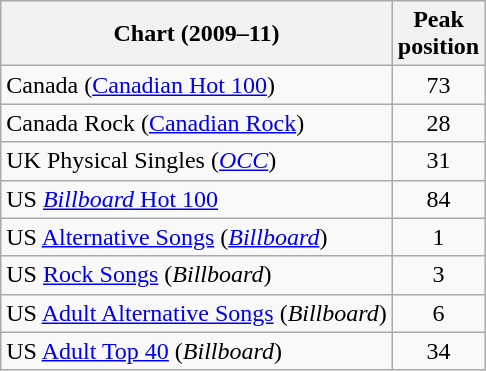<table class="wikitable sortable">
<tr>
<th>Chart (2009–11)</th>
<th>Peak<br>position</th>
</tr>
<tr>
<td>Canada (<a href='#'>Canadian Hot 100</a>)</td>
<td style="text-align:center;">73</td>
</tr>
<tr>
<td>Canada Rock (<a href='#'>Canadian Rock</a>)</td>
<td style="text-align:center;">28</td>
</tr>
<tr>
<td>UK Physical Singles (<em><a href='#'>OCC</a></em>)</td>
<td style="text-align:center;">31</td>
</tr>
<tr>
<td>US <a href='#'><em>Billboard</em> Hot 100</a></td>
<td style="text-align:center;">84</td>
</tr>
<tr>
<td>US <a href='#'>Alternative Songs</a> (<em><a href='#'>Billboard</a></em>)</td>
<td style="text-align:center;">1</td>
</tr>
<tr>
<td>US <a href='#'>Rock Songs</a> (<em>Billboard</em>)</td>
<td style="text-align:center;">3</td>
</tr>
<tr>
<td>US <a href='#'>Adult Alternative Songs</a> (<em>Billboard</em>)</td>
<td style="text-align:center;">6</td>
</tr>
<tr>
<td>US <a href='#'>Adult Top 40</a> (<em>Billboard</em>)</td>
<td style="text-align:center;">34</td>
</tr>
</table>
